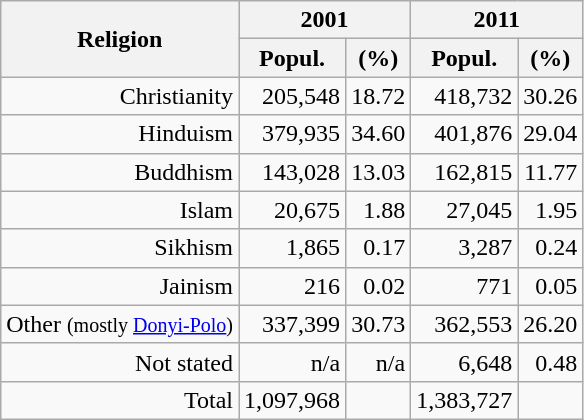<table class="wikitable sortable"  style="text-align: right;">
<tr>
<th rowspan="2">Religion</th>
<th colspan="2">2001</th>
<th colspan="2">2011</th>
</tr>
<tr>
<th>Popul.</th>
<th>(%)</th>
<th>Popul.</th>
<th>(%)</th>
</tr>
<tr>
<td>Christianity</td>
<td>205,548</td>
<td>18.72</td>
<td>418,732</td>
<td>30.26</td>
</tr>
<tr>
<td>Hinduism</td>
<td>379,935</td>
<td>34.60</td>
<td>401,876</td>
<td>29.04</td>
</tr>
<tr>
<td>Buddhism</td>
<td>143,028</td>
<td>13.03</td>
<td>162,815</td>
<td>11.77</td>
</tr>
<tr>
<td>Islam</td>
<td>20,675</td>
<td>1.88</td>
<td>27,045</td>
<td>1.95</td>
</tr>
<tr>
<td>Sikhism</td>
<td>1,865</td>
<td>0.17</td>
<td>3,287</td>
<td>0.24</td>
</tr>
<tr>
<td>Jainism</td>
<td>216</td>
<td>0.02</td>
<td>771</td>
<td>0.05</td>
</tr>
<tr>
<td>Other <small>(mostly <a href='#'>Donyi-Polo</a>)</small></td>
<td>337,399</td>
<td>30.73</td>
<td>362,553</td>
<td>26.20</td>
</tr>
<tr>
<td>Not stated</td>
<td>n/a</td>
<td>n/a</td>
<td>6,648</td>
<td>0.48</td>
</tr>
<tr>
<td>Total</td>
<td>1,097,968</td>
<td></td>
<td>1,383,727</td>
<td></td>
</tr>
</table>
